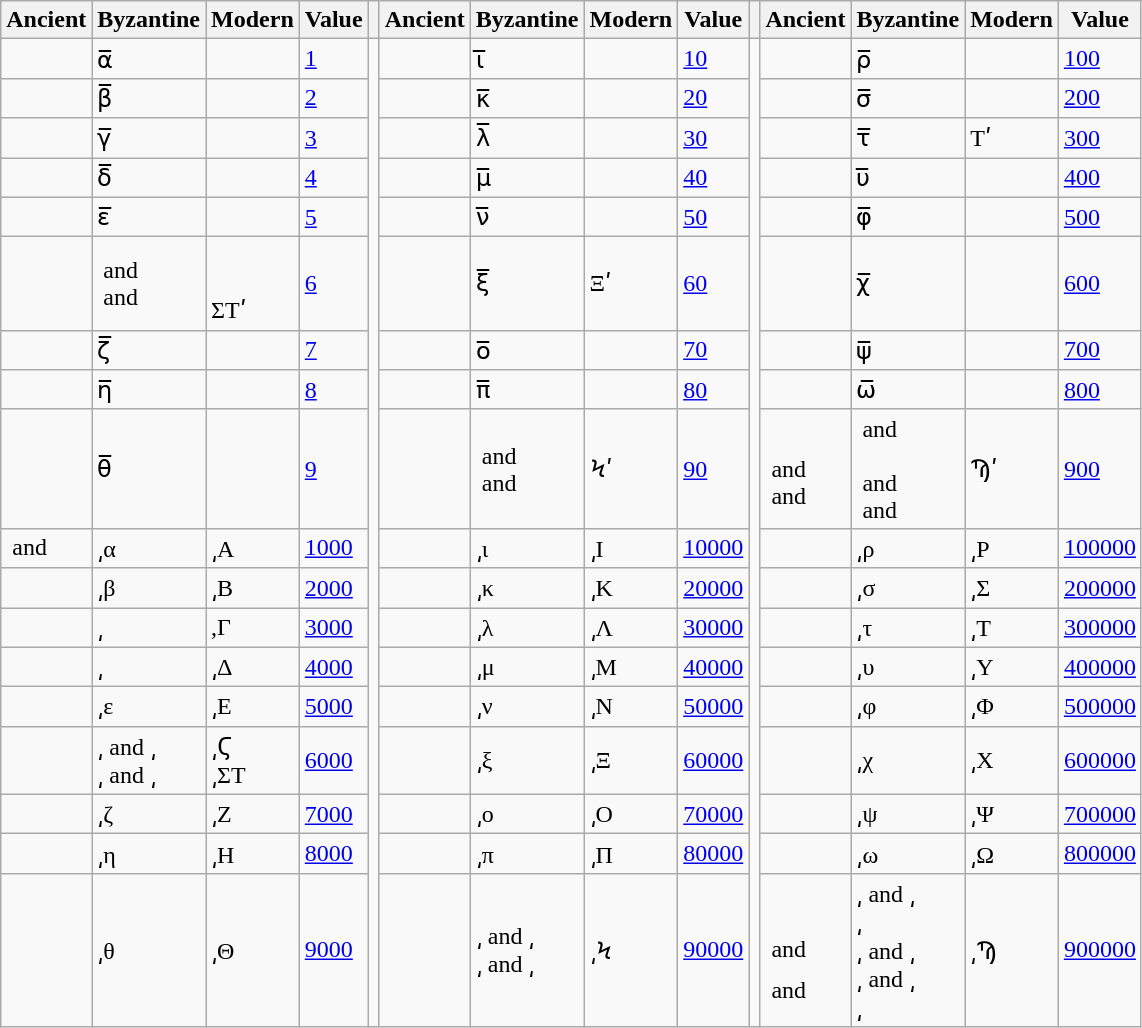<table class="wikitable">
<tr>
<th>Ancient</th>
<th>Byzantine</th>
<th>Modern</th>
<th>Value</th>
<th></th>
<th>Ancient</th>
<th>Byzantine</th>
<th>Modern</th>
<th>Value</th>
<th></th>
<th>Ancient</th>
<th>Byzantine</th>
<th>Modern</th>
<th>Value</th>
</tr>
<tr>
<td></td>
<td>α̅</td>
<td></td>
<td><a href='#'>1</a></td>
<td rowspan="18"></td>
<td></td>
<td>ι̅</td>
<td></td>
<td><a href='#'>10</a></td>
<td rowspan="18"></td>
<td></td>
<td>ρ̅</td>
<td></td>
<td><a href='#'>100</a></td>
</tr>
<tr>
<td></td>
<td>β̅</td>
<td></td>
<td><a href='#'>2</a></td>
<td></td>
<td>κ̅</td>
<td></td>
<td><a href='#'>20</a></td>
<td></td>
<td>σ̅</td>
<td></td>
<td><a href='#'>200</a></td>
</tr>
<tr>
<td></td>
<td>γ̅</td>
<td></td>
<td><a href='#'>3</a></td>
<td></td>
<td>λ̅</td>
<td></td>
<td><a href='#'>30</a></td>
<td></td>
<td>τ̅</td>
<td>Τʹ</td>
<td><a href='#'>300</a></td>
</tr>
<tr>
<td></td>
<td>δ̅</td>
<td></td>
<td><a href='#'>4</a></td>
<td></td>
<td>μ̅</td>
<td></td>
<td><a href='#'>40</a></td>
<td></td>
<td>υ̅</td>
<td></td>
<td><a href='#'>400</a></td>
</tr>
<tr>
<td></td>
<td>ε̅</td>
<td></td>
<td><a href='#'>5</a></td>
<td></td>
<td>ν̅</td>
<td></td>
<td><a href='#'>50</a></td>
<td></td>
<td>φ̅</td>
<td></td>
<td><a href='#'>500</a></td>
</tr>
<tr>
<td><br></td>
<td> and <br> and </td>
<td><br><br>ΣΤʹ</td>
<td><a href='#'>6</a></td>
<td></td>
<td>ξ̅</td>
<td>Ξʹ</td>
<td><a href='#'>60</a></td>
<td></td>
<td>χ̅</td>
<td></td>
<td><a href='#'>600</a></td>
</tr>
<tr>
<td></td>
<td>ζ̅</td>
<td></td>
<td><a href='#'>7</a></td>
<td></td>
<td>ο̅</td>
<td></td>
<td><a href='#'>70</a></td>
<td></td>
<td>ψ̅</td>
<td></td>
<td><a href='#'>700</a></td>
</tr>
<tr>
<td></td>
<td>η̅</td>
<td></td>
<td><a href='#'>8</a></td>
<td></td>
<td>π̅</td>
<td></td>
<td><a href='#'>80</a></td>
<td></td>
<td>ω̅</td>
<td></td>
<td><a href='#'>800</a></td>
</tr>
<tr>
<td></td>
<td>θ̅</td>
<td></td>
<td><a href='#'>9</a></td>
<td><br></td>
<td> and <br> and </td>
<td>Ϟʹ</td>
<td><a href='#'>90</a></td>
<td><br> and <br> and </td>
<td> and <br><br> and <br> and <br></td>
<td>Ϡʹ</td>
<td><a href='#'>900</a></td>
</tr>
<tr>
<td> and </td>
<td>͵α</td>
<td>͵Α</td>
<td><a href='#'>1000</a></td>
<td><sup></sup><sub></sub></td>
<td>͵ι</td>
<td>͵Ι</td>
<td><a href='#'>10000</a></td>
<td><sup></sup><sub></sub></td>
<td>͵ρ</td>
<td>͵Ρ</td>
<td><a href='#'>100000</a></td>
</tr>
<tr>
<td><sup></sup><sub></sub></td>
<td>͵β</td>
<td>͵Β</td>
<td><a href='#'>2000</a></td>
<td><sup></sup><sub></sub></td>
<td>͵κ</td>
<td>͵Κ</td>
<td><a href='#'>20000</a></td>
<td><sup></sup><sub></sub></td>
<td>͵σ</td>
<td>͵Σ</td>
<td><a href='#'>200000</a></td>
</tr>
<tr>
<td><sup></sup><sub></sub></td>
<td>͵</td>
<td>,Γ</td>
<td><a href='#'>3000</a></td>
<td><sup></sup><sub></sub></td>
<td>͵λ</td>
<td>͵Λ</td>
<td><a href='#'>30000</a></td>
<td><sup></sup><sub></sub></td>
<td>͵τ</td>
<td>͵Τ</td>
<td><a href='#'>300000</a></td>
</tr>
<tr>
<td><sup></sup><sub></sub></td>
<td>͵</td>
<td>͵Δ</td>
<td><a href='#'>4000</a></td>
<td><sup></sup><sub></sub></td>
<td>͵μ</td>
<td>͵Μ</td>
<td><a href='#'>40000</a></td>
<td><sup></sup><sub></sub></td>
<td>͵υ</td>
<td>͵Υ</td>
<td><a href='#'>400000</a></td>
</tr>
<tr>
<td><sup></sup><sub></sub></td>
<td>͵ε</td>
<td>͵Ε</td>
<td><a href='#'>5000</a></td>
<td><sup></sup><sub></sub></td>
<td>͵ν</td>
<td>͵Ν</td>
<td><a href='#'>50000</a></td>
<td><sup></sup><sub></sub></td>
<td>͵φ</td>
<td>͵Φ</td>
<td><a href='#'>500000</a></td>
</tr>
<tr>
<td><sup></sup><sub></sub><br><sup></sup><sub></sub></td>
<td>͵ and ͵<br>͵ and ͵</td>
<td>͵Ϛ<br>͵ΣΤ</td>
<td><a href='#'>6000</a></td>
<td><sup></sup><sub></sub></td>
<td>͵ξ</td>
<td>͵Ξ</td>
<td><a href='#'>60000</a></td>
<td><sup></sup><sub></sub></td>
<td>͵χ</td>
<td>͵Χ</td>
<td><a href='#'>600000</a></td>
</tr>
<tr>
<td><sup></sup><sub></sub></td>
<td>͵ζ</td>
<td>͵Ζ</td>
<td><a href='#'>7000</a></td>
<td><sup></sup><sub></sub></td>
<td>͵ο</td>
<td>͵Ο</td>
<td><a href='#'>70000</a></td>
<td><sup></sup><sub></sub></td>
<td>͵ψ</td>
<td>͵Ψ</td>
<td><a href='#'>700000</a></td>
</tr>
<tr>
<td><sup></sup><sub></sub></td>
<td>͵η</td>
<td>͵Η</td>
<td><a href='#'>8000</a></td>
<td><sup></sup><sub></sub></td>
<td>͵π</td>
<td>͵Π</td>
<td><a href='#'>80000</a></td>
<td><sup></sup><sub></sub></td>
<td>͵ω</td>
<td>͵Ω</td>
<td><a href='#'>800000</a></td>
</tr>
<tr>
<td></td>
<td>͵θ</td>
<td>͵Θ</td>
<td><a href='#'>9000</a></td>
<td><sup></sup><sub></sub><br><sup></sup><sub></sub></td>
<td>͵ and ͵<br>͵ and ͵</td>
<td>͵Ϟ</td>
<td><a href='#'>90000</a></td>
<td><sup></sup><sub></sub><br><sup></sup><sub></sub> and <sup></sup><sub></sub><br><sup></sup><sub></sub> and <sup></sup><sub></sub></td>
<td>͵ and ͵<br>͵<br>͵ and ͵<br>͵ and ͵<br>͵</td>
<td>͵Ϡ</td>
<td><a href='#'>900000</a></td>
</tr>
</table>
